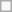<table class=wikitable>
<tr>
<td> </td>
</tr>
</table>
